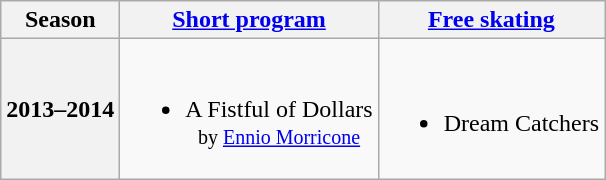<table class=wikitable style=text-align:center>
<tr>
<th>Season</th>
<th><a href='#'>Short program</a></th>
<th><a href='#'>Free skating</a></th>
</tr>
<tr>
<th>2013–2014 <br> </th>
<td><br><ul><li>A Fistful of Dollars <br><small> by <a href='#'>Ennio Morricone</a> </small></li></ul></td>
<td><br><ul><li>Dream Catchers</li></ul></td>
</tr>
</table>
